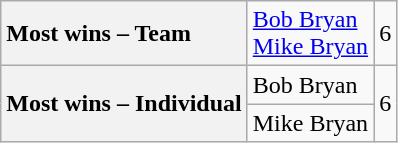<table class=wikitable>
<tr>
<th style="text-align:left;">Most wins – Team</th>
<td> <a href='#'>Bob Bryan</a><br> <a href='#'>Mike Bryan</a></td>
<td style="text-align:center;">6</td>
</tr>
<tr>
<th rowspan = 2 style="text-align:left;">Most wins – Individual</th>
<td> Bob Bryan</td>
<td rowspan = 2 style="text-align:center;">6</td>
</tr>
<tr>
<td> Mike Bryan</td>
</tr>
</table>
